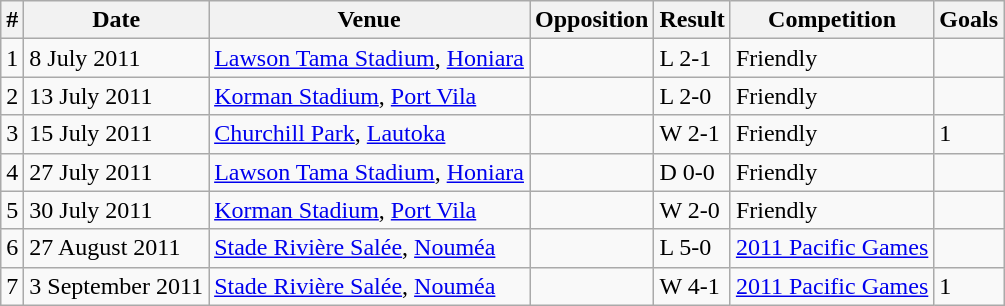<table class="wikitable">
<tr>
<th>#</th>
<th>Date</th>
<th>Venue</th>
<th>Opposition</th>
<th>Result</th>
<th>Competition</th>
<th>Goals</th>
</tr>
<tr>
<td>1</td>
<td>8 July 2011</td>
<td><a href='#'>Lawson Tama Stadium</a>, <a href='#'>Honiara</a></td>
<td></td>
<td>L 2-1</td>
<td>Friendly</td>
<td></td>
</tr>
<tr>
<td>2</td>
<td>13 July 2011</td>
<td><a href='#'>Korman Stadium</a>, <a href='#'>Port Vila</a></td>
<td></td>
<td>L 2-0</td>
<td>Friendly</td>
<td></td>
</tr>
<tr>
<td>3</td>
<td>15 July 2011</td>
<td><a href='#'>Churchill Park</a>, <a href='#'>Lautoka</a></td>
<td></td>
<td>W 2-1</td>
<td>Friendly</td>
<td>1</td>
</tr>
<tr>
<td>4</td>
<td>27 July 2011</td>
<td><a href='#'>Lawson Tama Stadium</a>, <a href='#'>Honiara</a></td>
<td></td>
<td>D 0-0</td>
<td>Friendly</td>
<td></td>
</tr>
<tr>
<td>5</td>
<td>30 July 2011</td>
<td><a href='#'>Korman Stadium</a>, <a href='#'>Port Vila</a></td>
<td></td>
<td>W 2-0</td>
<td>Friendly</td>
<td></td>
</tr>
<tr>
<td>6</td>
<td>27 August 2011</td>
<td><a href='#'>Stade Rivière Salée</a>, <a href='#'>Nouméa</a></td>
<td></td>
<td>L 5-0</td>
<td><a href='#'>2011 Pacific Games</a></td>
<td></td>
</tr>
<tr>
<td>7</td>
<td>3 September 2011</td>
<td><a href='#'>Stade Rivière Salée</a>, <a href='#'>Nouméa</a></td>
<td></td>
<td>W 4-1</td>
<td><a href='#'>2011 Pacific Games</a></td>
<td>1</td>
</tr>
</table>
